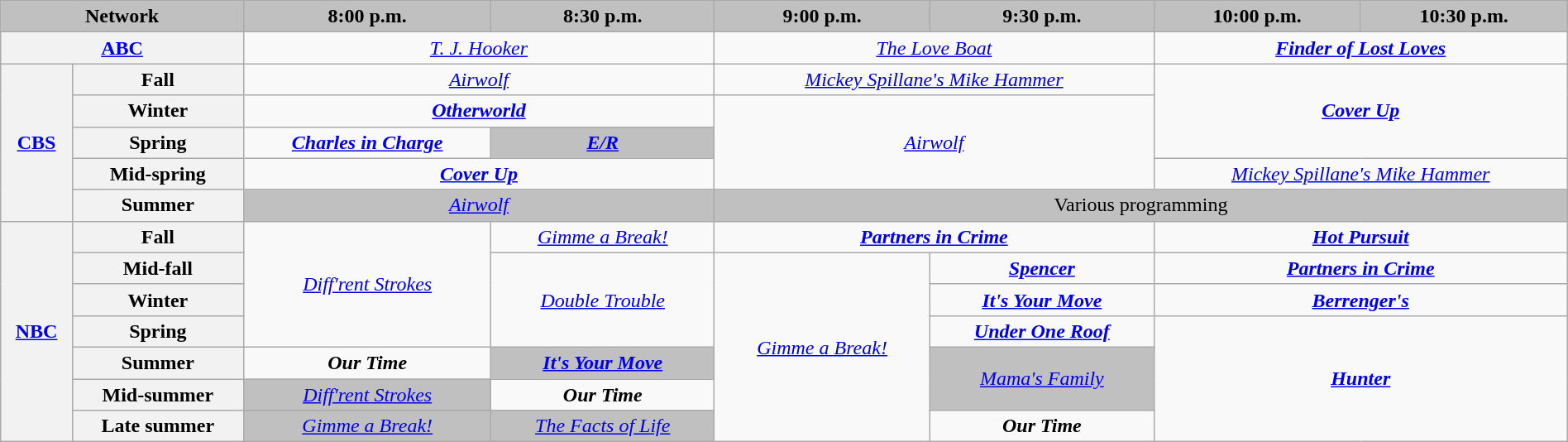<table class="wikitable" style="width:100%;margin-right:0;text-align:center">
<tr>
<th colspan="2" style="background-color:#C0C0C0;text-align:center;width:15.5%;">Network</th>
<th style="background-color:#C0C0C0;text-align:center">8:00 p.m.</th>
<th style="background-color:#C0C0C0;text-align:center">8:30 p.m.</th>
<th style="background-color:#C0C0C0;text-align:center">9:00 p.m.</th>
<th style="background-color:#C0C0C0;text-align:center">9:30 p.m.</th>
<th style="background-color:#C0C0C0;text-align:center">10:00 p.m.</th>
<th style="background-color:#C0C0C0;text-align:center">10:30 p.m.</th>
</tr>
<tr>
<th colspan="2"><a href='#'>ABC</a></th>
<td colspan="2"><em><a href='#'>T. J. Hooker</a></em></td>
<td colspan="2"><em><a href='#'>The Love Boat</a></em></td>
<td colspan="2"><strong><em><a href='#'>Finder of Lost Loves</a></em></strong></td>
</tr>
<tr>
<th rowspan="5"><a href='#'>CBS</a></th>
<th>Fall</th>
<td colspan="2"><em><a href='#'>Airwolf</a></em></td>
<td colspan="2"><em><a href='#'>Mickey Spillane's Mike Hammer</a></em></td>
<td colspan="2" rowspan="3"><strong><em><a href='#'>Cover Up</a></em></strong></td>
</tr>
<tr>
<th>Winter</th>
<td colspan="2"><strong><em><a href='#'>Otherworld</a></em></strong></td>
<td colspan="2" rowspan="3"><em><a href='#'>Airwolf</a></em></td>
</tr>
<tr>
<th>Spring</th>
<td><strong><em><a href='#'>Charles in Charge</a></em></strong></td>
<td style="background:#C0C0C0;"><strong><em><a href='#'>E/R</a></em></strong> </td>
</tr>
<tr>
<th>Mid-spring</th>
<td colspan="2"><strong><em><a href='#'>Cover Up</a></em></strong></td>
<td colspan="2"><em><a href='#'>Mickey Spillane's Mike Hammer</a></em></td>
</tr>
<tr>
<th>Summer</th>
<td colspan="2" style="background:#C0C0C0;"><em><a href='#'>Airwolf</a></em> </td>
<td colspan="4" style="background:#C0C0C0;">Various programming</td>
</tr>
<tr>
<th rowspan="7"><a href='#'>NBC</a></th>
<th>Fall</th>
<td rowspan="4"><em><a href='#'>Diff'rent Strokes</a></em></td>
<td><em><a href='#'>Gimme a Break!</a></em></td>
<td colspan="2"><strong><em><a href='#'>Partners in Crime</a></em></strong></td>
<td colspan="2"><strong><em><a href='#'>Hot Pursuit</a></em></strong></td>
</tr>
<tr>
<th>Mid-fall</th>
<td rowspan="3"><em><a href='#'>Double Trouble</a></em></td>
<td rowspan="6"><em><a href='#'>Gimme a Break!</a></em></td>
<td><strong><em><a href='#'>Spencer</a></em></strong></td>
<td colspan="2"><strong><em><a href='#'>Partners in Crime</a></em></strong></td>
</tr>
<tr>
<th>Winter</th>
<td><strong><em><a href='#'>It's Your Move</a></em></strong></td>
<td colspan="2"><strong><em><a href='#'>Berrenger's</a></em></strong></td>
</tr>
<tr>
<th>Spring</th>
<td><strong><em><a href='#'>Under One Roof</a></em></strong></td>
<td colspan="2" rowspan="4"><strong><em><a href='#'>Hunter</a></em></strong></td>
</tr>
<tr>
<th>Summer</th>
<td><strong><em>Our Time</em></strong></td>
<td style="background:#C0C0C0;"><strong><em><a href='#'>It's Your Move</a></em></strong> </td>
<td rowspan="2" style="background:#C0C0C0;"><em><a href='#'>Mama's Family</a></em> </td>
</tr>
<tr>
<th>Mid-summer</th>
<td style="background:#C0C0C0;"><em><a href='#'>Diff'rent Strokes</a></em> </td>
<td><strong><em>Our Time</em></strong></td>
</tr>
<tr>
<th>Late summer</th>
<td style="background:#C0C0C0;"><em><a href='#'>Gimme a Break!</a></em> </td>
<td style="background:#C0C0C0;"><em><a href='#'>The Facts of Life</a></em> </td>
<td><strong><em>Our Time</em></strong></td>
</tr>
</table>
